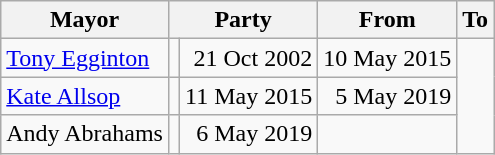<table class=wikitable>
<tr>
<th>Mayor</th>
<th colspan=2>Party</th>
<th>From</th>
<th>To</th>
</tr>
<tr>
<td><a href='#'>Tony Egginton</a></td>
<td></td>
<td align=right>21 Oct 2002</td>
<td align=right>10 May 2015</td>
</tr>
<tr>
<td><a href='#'>Kate Allsop</a></td>
<td></td>
<td align=right>11 May 2015</td>
<td align=right>5 May 2019</td>
</tr>
<tr>
<td>Andy Abrahams</td>
<td></td>
<td align=right>6 May 2019</td>
<td align=right></td>
</tr>
</table>
